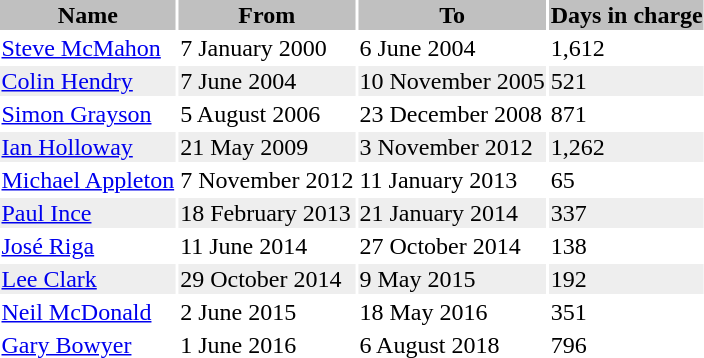<table class="toccolours">
<tr>
<th bgcolor=silver>Name</th>
<th bgcolor=silver>From</th>
<th bgcolor=silver>To</th>
<th bgcolor=silver>Days in charge</th>
</tr>
<tr>
<td><a href='#'>Steve McMahon</a></td>
<td>7 January 2000</td>
<td>6 June 2004</td>
<td>1,612</td>
</tr>
<tr bgcolor=#eeeeee>
<td><a href='#'>Colin Hendry</a></td>
<td>7 June 2004</td>
<td>10 November 2005</td>
<td>521</td>
</tr>
<tr>
<td><a href='#'>Simon Grayson</a></td>
<td>5 August 2006</td>
<td>23 December 2008</td>
<td>871</td>
</tr>
<tr bgcolor=#eeeeee>
<td><a href='#'>Ian Holloway</a></td>
<td>21 May 2009</td>
<td>3 November 2012</td>
<td>1,262</td>
</tr>
<tr>
<td><a href='#'>Michael Appleton</a></td>
<td>7 November 2012</td>
<td>11 January 2013</td>
<td>65</td>
</tr>
<tr bgcolor=#eeeeee>
<td><a href='#'>Paul Ince</a></td>
<td>18 February 2013</td>
<td>21 January 2014</td>
<td>337</td>
</tr>
<tr>
<td><a href='#'>José Riga</a></td>
<td>11 June 2014</td>
<td>27 October 2014</td>
<td>138</td>
<td></td>
</tr>
<tr bgcolor=#eeeeee>
<td><a href='#'>Lee Clark</a></td>
<td>29 October 2014</td>
<td>9 May 2015</td>
<td>192</td>
</tr>
<tr>
<td><a href='#'>Neil McDonald</a></td>
<td>2 June 2015</td>
<td>18 May 2016</td>
<td>351</td>
</tr>
<tr>
<td><a href='#'>Gary Bowyer</a></td>
<td>1 June 2016</td>
<td>6 August 2018</td>
<td>796</td>
</tr>
</table>
